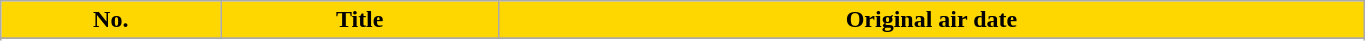<table class="wikitable plainrowheaders" width="72%">
<tr>
<th scope="col" style="background-color: #FFD700;">No.</th>
<th scope="col" style="background-color: #FFD700;">Title</th>
<th scope="col" style="background-color: #FFD700;">Original air date</th>
</tr>
<tr>
</tr>
<tr>
</tr>
<tr>
</tr>
<tr>
</tr>
<tr>
</tr>
<tr>
</tr>
<tr>
</tr>
<tr>
</tr>
<tr>
</tr>
<tr>
</tr>
<tr>
</tr>
<tr>
</tr>
<tr>
</tr>
</table>
